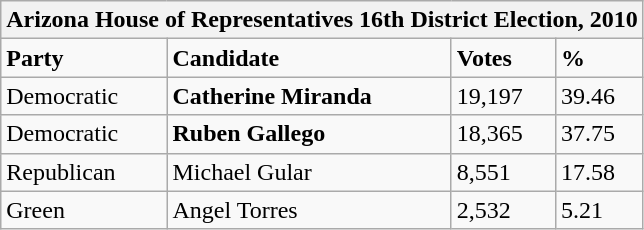<table class="wikitable">
<tr>
<th colspan="4">Arizona House of Representatives 16th District Election, 2010</th>
</tr>
<tr>
<td><strong>Party</strong></td>
<td><strong>Candidate</strong></td>
<td><strong>Votes</strong></td>
<td><strong>%</strong></td>
</tr>
<tr>
<td>Democratic</td>
<td><strong>Catherine Miranda</strong></td>
<td>19,197</td>
<td>39.46</td>
</tr>
<tr>
<td>Democratic</td>
<td><strong>Ruben Gallego</strong></td>
<td>18,365</td>
<td>37.75</td>
</tr>
<tr>
<td>Republican</td>
<td>Michael Gular</td>
<td>8,551</td>
<td>17.58</td>
</tr>
<tr>
<td>Green</td>
<td>Angel Torres</td>
<td>2,532</td>
<td>5.21</td>
</tr>
</table>
